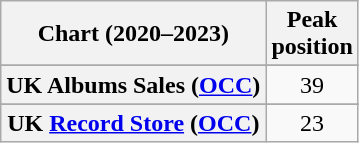<table class="wikitable sortable plainrowheaders" style="text-align:center">
<tr>
<th scope="col">Chart (2020–2023)</th>
<th scope="col">Peak<br>position</th>
</tr>
<tr>
</tr>
<tr>
<th scope="row">UK Albums Sales (<a href='#'>OCC</a>)</th>
<td>39</td>
</tr>
<tr>
</tr>
<tr>
<th scope="row">UK <a href='#'>Record Store</a> (<a href='#'>OCC</a>)</th>
<td>23</td>
</tr>
</table>
